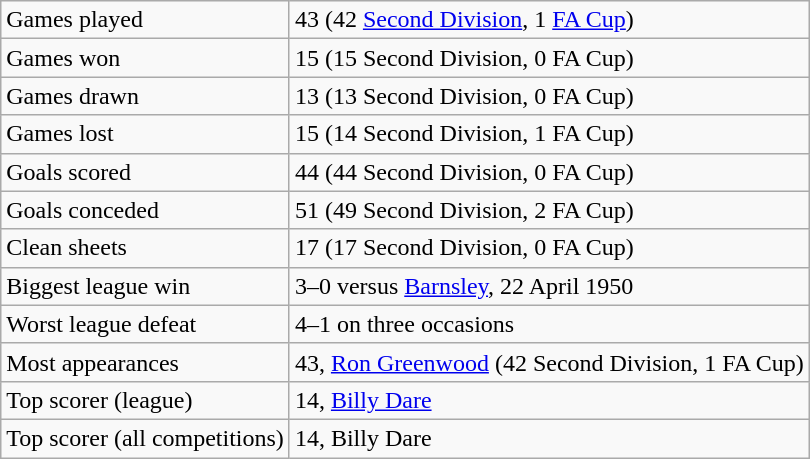<table class="wikitable">
<tr>
<td>Games played</td>
<td>43 (42 <a href='#'>Second Division</a>, 1 <a href='#'>FA Cup</a>)</td>
</tr>
<tr>
<td>Games won</td>
<td>15 (15 Second Division, 0 FA Cup)</td>
</tr>
<tr>
<td>Games drawn</td>
<td>13 (13 Second Division, 0 FA Cup)</td>
</tr>
<tr>
<td>Games lost</td>
<td>15 (14 Second Division, 1 FA Cup)</td>
</tr>
<tr>
<td>Goals scored</td>
<td>44 (44 Second Division, 0 FA Cup)</td>
</tr>
<tr>
<td>Goals conceded</td>
<td>51 (49 Second Division, 2 FA Cup)</td>
</tr>
<tr>
<td>Clean sheets</td>
<td>17 (17 Second Division, 0 FA Cup)</td>
</tr>
<tr>
<td>Biggest league win</td>
<td>3–0 versus <a href='#'>Barnsley</a>, 22 April 1950</td>
</tr>
<tr>
<td>Worst league defeat</td>
<td>4–1 on three occasions</td>
</tr>
<tr>
<td>Most appearances</td>
<td>43, <a href='#'>Ron Greenwood</a> (42 Second Division, 1 FA Cup)</td>
</tr>
<tr>
<td>Top scorer (league)</td>
<td>14, <a href='#'>Billy Dare</a></td>
</tr>
<tr>
<td>Top scorer (all competitions)</td>
<td>14, Billy Dare</td>
</tr>
</table>
